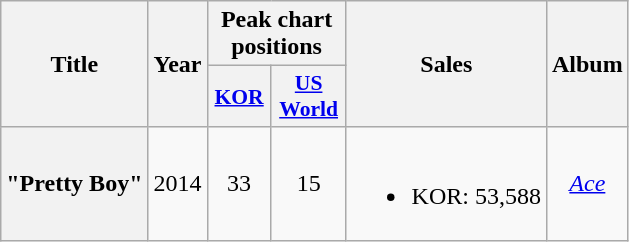<table class="wikitable plainrowheaders" style="text-align:center">
<tr>
<th scope="col" rowspan="2">Title</th>
<th scope="col" rowspan="2">Year</th>
<th scope="col" colspan="2">Peak chart<br>positions</th>
<th scope="col" rowspan="2">Sales<br></th>
<th scope="col" rowspan="2">Album</th>
</tr>
<tr>
<th scope="col" style="font-size:90%;width:2.5em"><a href='#'>KOR</a><br></th>
<th scope="col" style="font-size:90%;width:3em"><a href='#'>US World</a><br></th>
</tr>
<tr>
<th scope="row">"Pretty Boy"<br></th>
<td>2014</td>
<td>33</td>
<td>15</td>
<td><br><ul><li>KOR: 53,588</li></ul></td>
<td><em><a href='#'>Ace</a></em></td>
</tr>
</table>
